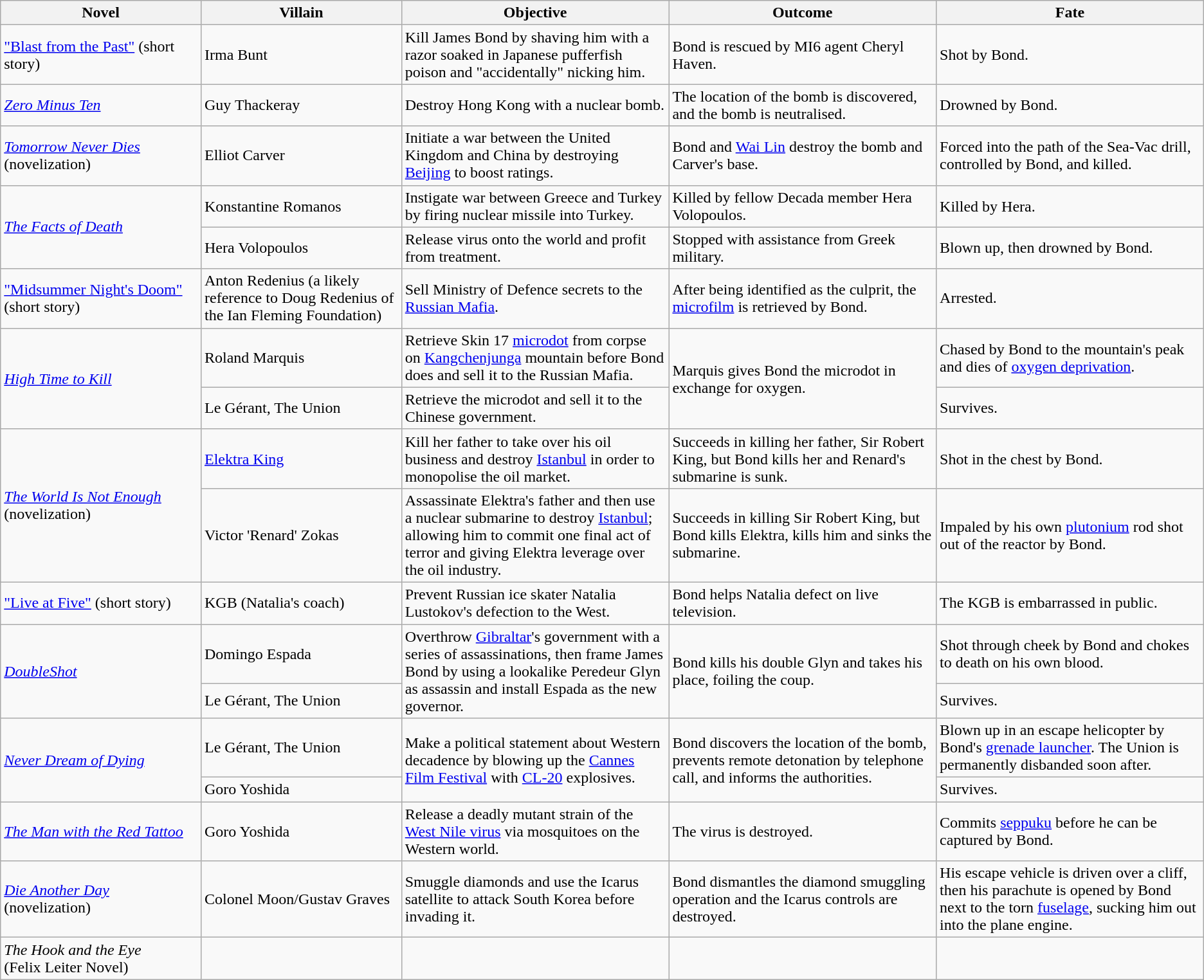<table class="wikitable">
<tr>
<th style="width: 16.5%">Novel</th>
<th style="width: 16.5%">Villain</th>
<th style="width: 22%">Objective</th>
<th style="width: 22%">Outcome</th>
<th style="width: 22%">Fate</th>
</tr>
<tr>
<td><a href='#'>"Blast from the Past"</a> (short story)</td>
<td>Irma Bunt</td>
<td>Kill James Bond by shaving him with a razor soaked in Japanese pufferfish poison and "accidentally" nicking him.</td>
<td>Bond is rescued by MI6 agent Cheryl Haven.</td>
<td>Shot by Bond.</td>
</tr>
<tr>
<td><em><a href='#'>Zero Minus Ten</a></em></td>
<td>Guy Thackeray</td>
<td>Destroy Hong Kong with a nuclear bomb.</td>
<td>The location of the bomb is discovered, and the bomb is neutralised.</td>
<td>Drowned by Bond.</td>
</tr>
<tr>
<td><em><a href='#'>Tomorrow Never Dies</a></em> (novelization)</td>
<td>Elliot Carver</td>
<td>Initiate a war between the United Kingdom and China by destroying <a href='#'>Beijing</a> to boost ratings.</td>
<td>Bond and <a href='#'>Wai Lin</a> destroy the bomb and Carver's base.</td>
<td>Forced into the path of the Sea-Vac drill, controlled by Bond, and killed.</td>
</tr>
<tr>
<td rowspan="2"><em><a href='#'>The Facts of Death</a></em></td>
<td>Konstantine Romanos</td>
<td>Instigate war between Greece and Turkey by firing nuclear missile into Turkey.</td>
<td>Killed by fellow Decada member Hera Volopoulos.</td>
<td>Killed by Hera.</td>
</tr>
<tr>
<td>Hera Volopoulos</td>
<td>Release virus onto the world and profit from treatment.</td>
<td>Stopped with assistance from Greek military.</td>
<td>Blown up, then drowned by Bond.</td>
</tr>
<tr>
<td><a href='#'>"Midsummer Night's Doom"</a> (short story)</td>
<td>Anton Redenius (a likely reference to Doug Redenius of the Ian Fleming Foundation)</td>
<td>Sell Ministry of Defence secrets to the <a href='#'>Russian Mafia</a>.</td>
<td>After being identified as the culprit, the <a href='#'>microfilm</a> is retrieved by Bond.</td>
<td>Arrested.</td>
</tr>
<tr>
<td rowspan="2"><em><a href='#'>High Time to Kill</a></em></td>
<td>Roland Marquis</td>
<td>Retrieve Skin 17 <a href='#'>microdot</a> from corpse on <a href='#'>Kangchenjunga</a> mountain before Bond does and sell it to the Russian Mafia.</td>
<td rowspan="2">Marquis gives Bond the microdot in exchange for oxygen.</td>
<td>Chased by Bond to the mountain's peak and dies of <a href='#'>oxygen deprivation</a>.</td>
</tr>
<tr>
<td>Le Gérant, The Union</td>
<td>Retrieve the microdot and sell it to the Chinese government.</td>
<td>Survives.</td>
</tr>
<tr>
<td rowspan="2"><em><a href='#'>The World Is Not Enough</a></em> (novelization)</td>
<td><a href='#'>Elektra King</a></td>
<td>Kill her father to take over his oil business and destroy <a href='#'>Istanbul</a> in order to monopolise the oil market.</td>
<td>Succeeds in killing her father, Sir Robert King, but Bond kills her and Renard's submarine is sunk.</td>
<td>Shot in the chest by Bond.</td>
</tr>
<tr>
<td>Victor 'Renard' Zokas</td>
<td>Assassinate Elektra's father and then use a nuclear submarine to destroy <a href='#'>Istanbul</a>; allowing him to commit one final act of terror and giving Elektra leverage over the oil industry.</td>
<td>Succeeds in killing Sir Robert King, but Bond kills Elektra, kills him and sinks the submarine.</td>
<td>Impaled by his own <a href='#'>plutonium</a> rod shot out of the reactor by Bond.</td>
</tr>
<tr>
<td><a href='#'>"Live at Five"</a> (short story)</td>
<td>KGB (Natalia's coach)</td>
<td>Prevent Russian ice skater Natalia Lustokov's defection to the West.</td>
<td>Bond helps Natalia defect on live television.</td>
<td>The KGB is embarrassed in public.</td>
</tr>
<tr>
<td rowspan="2"><em><a href='#'>DoubleShot</a></em></td>
<td>Domingo Espada</td>
<td rowspan="2">Overthrow <a href='#'>Gibraltar</a>'s government with a series of assassinations, then frame James Bond by using a lookalike Peredeur Glyn as assassin and install Espada as the new governor.</td>
<td rowspan="2">Bond kills his double Glyn and takes his place, foiling the coup.</td>
<td>Shot through cheek by Bond and chokes to death on his own blood.</td>
</tr>
<tr>
<td>Le Gérant, The Union</td>
<td>Survives.</td>
</tr>
<tr>
<td rowspan="2"><em><a href='#'>Never Dream of Dying</a></em></td>
<td>Le Gérant, The Union</td>
<td rowspan="2">Make a political statement about Western decadence by blowing up the <a href='#'>Cannes Film Festival</a> with <a href='#'>CL-20</a> explosives.</td>
<td rowspan="2">Bond discovers the location of the bomb, prevents remote detonation by telephone call, and informs the authorities.</td>
<td>Blown up in an escape helicopter by Bond's <a href='#'>grenade launcher</a>. The Union is permanently disbanded soon after.</td>
</tr>
<tr>
<td>Goro Yoshida</td>
<td>Survives.</td>
</tr>
<tr>
<td><em><a href='#'>The Man with the Red Tattoo</a></em></td>
<td>Goro Yoshida</td>
<td>Release a deadly mutant strain of the <a href='#'>West Nile virus</a> via mosquitoes on the Western world.</td>
<td>The virus is destroyed.</td>
<td>Commits <a href='#'>seppuku</a> before he can be captured by Bond.</td>
</tr>
<tr>
<td><em><a href='#'>Die Another Day</a></em> (novelization)</td>
<td>Colonel Moon/Gustav Graves</td>
<td>Smuggle diamonds and use the Icarus satellite to attack South Korea before invading it.</td>
<td>Bond dismantles the diamond smuggling operation and the Icarus controls are destroyed.</td>
<td>His escape vehicle is driven over a cliff, then his parachute is opened by Bond next to the torn <a href='#'>fuselage</a>, sucking him out into the plane engine.</td>
</tr>
<tr>
<td><em>The Hook and the Eye</em><br>(Felix Leiter Novel)</td>
<td></td>
<td></td>
<td></td>
<td></td>
</tr>
</table>
